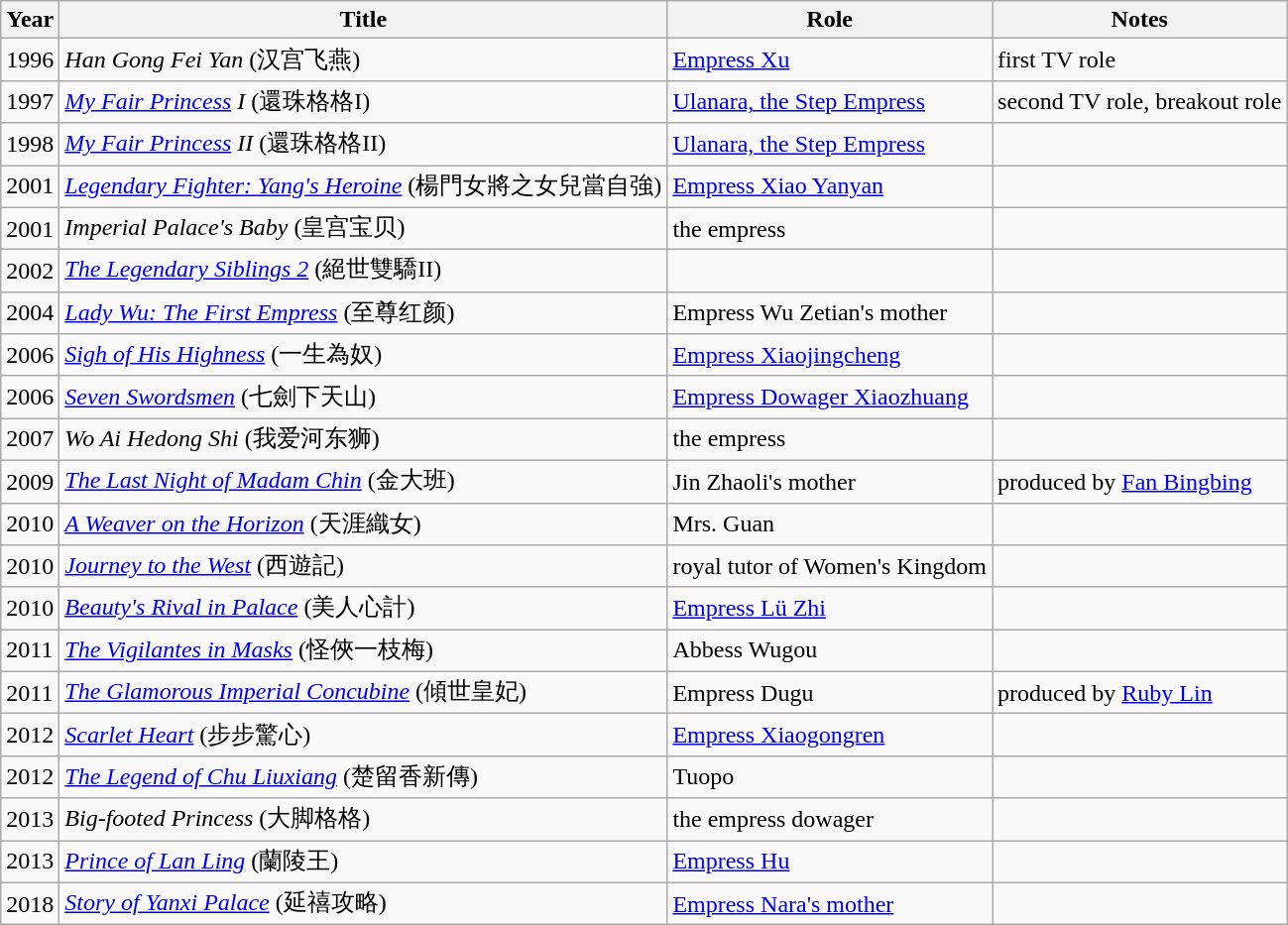<table class="wikitable sortable">
<tr>
<th>Year</th>
<th>Title</th>
<th>Role</th>
<th>Notes</th>
</tr>
<tr>
<td>1996</td>
<td><em>Han Gong Fei Yan</em> (汉宫飞燕)</td>
<td><a href='#'>Empress Xu</a></td>
<td>first TV role</td>
</tr>
<tr>
<td>1997</td>
<td><em><a href='#'>My Fair Princess</a> I</em> (還珠格格I)</td>
<td><a href='#'>Ulanara, the Step Empress</a></td>
<td>second TV role, breakout role</td>
</tr>
<tr>
<td>1998</td>
<td><em><a href='#'>My Fair Princess</a> II</em> (還珠格格II)</td>
<td><a href='#'>Ulanara, the Step Empress</a></td>
<td></td>
</tr>
<tr>
<td>2001</td>
<td><em><a href='#'>Legendary Fighter: Yang's Heroine</a></em> (楊門女將之女兒當自強)</td>
<td><a href='#'>Empress Xiao Yanyan</a></td>
<td></td>
</tr>
<tr>
<td>2001</td>
<td><em>Imperial Palace's Baby</em> (皇宫宝贝)</td>
<td>the empress</td>
<td></td>
</tr>
<tr>
<td>2002</td>
<td><em><a href='#'>The Legendary Siblings 2</a></em> (絕世雙驕II)</td>
<td></td>
<td></td>
</tr>
<tr>
<td>2004</td>
<td><em><a href='#'>Lady Wu: The First Empress</a></em> (至尊红颜)</td>
<td>Empress Wu Zetian's mother</td>
<td></td>
</tr>
<tr>
<td>2006</td>
<td><em><a href='#'>Sigh of His Highness</a></em> (一生為奴)</td>
<td><a href='#'>Empress Xiaojingcheng</a></td>
<td></td>
</tr>
<tr>
<td>2006</td>
<td><em><a href='#'>Seven Swordsmen</a></em> (七劍下天山)</td>
<td><a href='#'>Empress Dowager Xiaozhuang</a></td>
<td></td>
</tr>
<tr>
<td>2007</td>
<td><em>Wo Ai Hedong Shi</em> (我爱河东狮)</td>
<td>the empress</td>
<td></td>
</tr>
<tr>
<td>2009</td>
<td><em><a href='#'>The Last Night of Madam Chin</a></em> (金大班)</td>
<td>Jin Zhaoli's mother</td>
<td>produced by <a href='#'>Fan Bingbing</a></td>
</tr>
<tr>
<td>2010</td>
<td><em><a href='#'>A Weaver on the Horizon</a></em> (天涯織女)</td>
<td>Mrs. Guan</td>
<td></td>
</tr>
<tr>
<td>2010</td>
<td><em><a href='#'>Journey to the West</a></em> (西遊記)</td>
<td>royal tutor of Women's Kingdom</td>
<td></td>
</tr>
<tr>
<td>2010</td>
<td><em><a href='#'>Beauty's Rival in Palace</a></em> (美人心計)</td>
<td><a href='#'>Empress Lü Zhi</a></td>
<td></td>
</tr>
<tr>
<td>2011</td>
<td><em><a href='#'>The Vigilantes in Masks</a></em> (怪俠一枝梅)</td>
<td>Abbess Wugou</td>
<td></td>
</tr>
<tr>
<td>2011</td>
<td><em><a href='#'>The Glamorous Imperial Concubine</a></em> (傾世皇妃)</td>
<td>Empress Dugu</td>
<td>produced by <a href='#'>Ruby Lin</a></td>
</tr>
<tr>
<td>2012</td>
<td><em><a href='#'>Scarlet Heart</a></em> (步步驚心)</td>
<td><a href='#'>Empress Xiaogongren</a></td>
<td></td>
</tr>
<tr>
<td>2012</td>
<td><em><a href='#'>The Legend of Chu Liuxiang</a></em> (楚留香新傳)</td>
<td>Tuopo</td>
<td></td>
</tr>
<tr>
<td>2013</td>
<td><em>Big-footed Princess</em> (大脚格格)</td>
<td>the empress dowager</td>
<td></td>
</tr>
<tr>
<td>2013</td>
<td><em><a href='#'>Prince of Lan Ling</a></em> (蘭陵王)</td>
<td><a href='#'>Empress Hu</a></td>
<td></td>
</tr>
<tr>
<td>2018</td>
<td><em><a href='#'>Story of Yanxi Palace</a></em> (延禧攻略)</td>
<td><a href='#'>Empress Nara's mother</a></td>
<td></td>
</tr>
</table>
